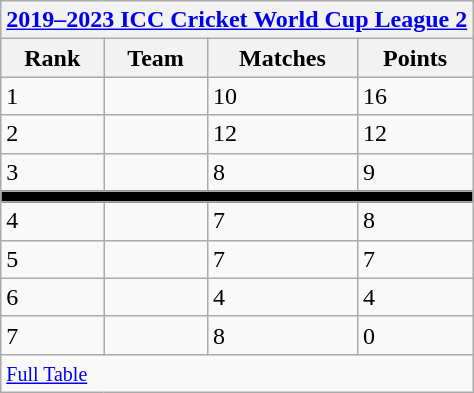<table class="wikitable" style="white-space: nowrap;" style="text-align:center">
<tr>
<th colspan="4"><a href='#'>2019–2023 ICC Cricket World Cup League 2</a></th>
</tr>
<tr>
<th>Rank</th>
<th>Team</th>
<th>Matches</th>
<th>Points</th>
</tr>
<tr>
<td>1</td>
<td style="text-align:left"></td>
<td>10</td>
<td>16</td>
</tr>
<tr>
<td>2</td>
<td style="text-align:left"></td>
<td>12</td>
<td>12</td>
</tr>
<tr>
<td>3</td>
<td style="text-align:left"></td>
<td>8</td>
<td>9</td>
</tr>
<tr>
<td colspan="4" style="background-color:#000"></td>
</tr>
<tr>
<td>4</td>
<td style="text-align:left"></td>
<td>7</td>
<td>8</td>
</tr>
<tr>
<td>5</td>
<td style="text-align:left"></td>
<td>7</td>
<td>7</td>
</tr>
<tr>
<td>6</td>
<td style="text-align:left"></td>
<td>4</td>
<td>4</td>
</tr>
<tr>
<td>7</td>
<td style="text-align:left"></td>
<td>8</td>
<td>0</td>
</tr>
<tr>
<td colspan="4"><small><a href='#'>Full Table</a></small></td>
</tr>
</table>
